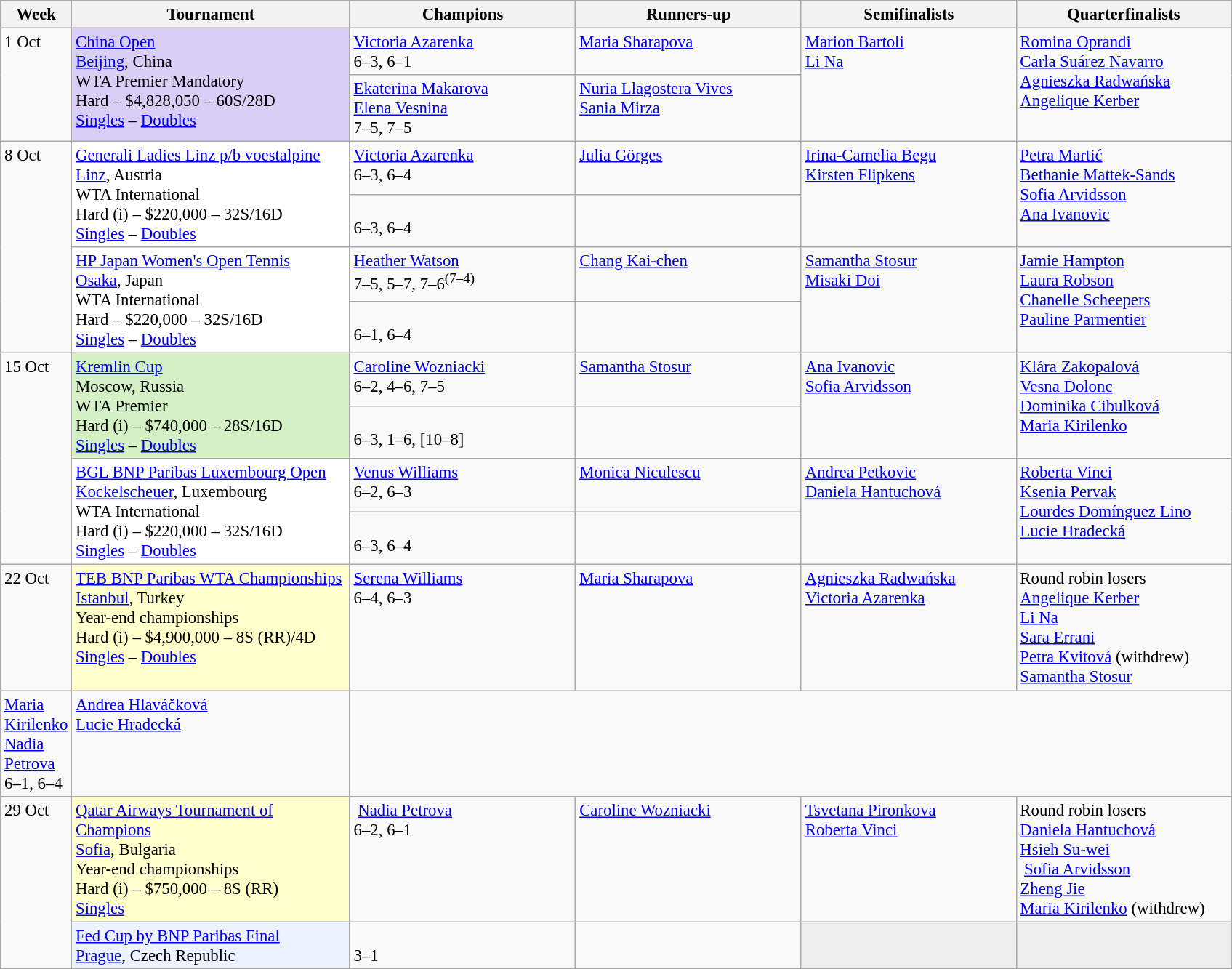<table class=wikitable style=font-size:95%>
<tr>
<th style="width:48px;">Week</th>
<th style="width:248px;">Tournament</th>
<th style="width:200px;">Champions</th>
<th style="width:200px;">Runners-up</th>
<th style="width:190px;">Semifinalists</th>
<th style="width:190px;">Quarterfinalists</th>
</tr>
<tr valign=top>
<td rowspan=2>1 Oct</td>
<td style="background:#d8cef6;" rowspan="2"><a href='#'>China Open</a><br><a href='#'>Beijing</a>, China<br>WTA Premier Mandatory<br>Hard – $4,828,050 – 60S/28D<br><a href='#'>Singles</a> – <a href='#'>Doubles</a></td>
<td> <a href='#'>Victoria Azarenka</a><br>6–3, 6–1</td>
<td> <a href='#'>Maria Sharapova</a></td>
<td rowspan=2> <a href='#'>Marion Bartoli</a> <br>  <a href='#'>Li Na</a></td>
<td rowspan=2> <a href='#'>Romina Oprandi</a> <br>  <a href='#'>Carla Suárez Navarro</a> <br>  <a href='#'>Agnieszka Radwańska</a> <br>  <a href='#'>Angelique Kerber</a></td>
</tr>
<tr valign=top>
<td> <a href='#'>Ekaterina Makarova</a> <br>  <a href='#'>Elena Vesnina</a> <br> 7–5, 7–5</td>
<td> <a href='#'>Nuria Llagostera Vives</a> <br>  <a href='#'>Sania Mirza</a></td>
</tr>
<tr valign=top>
<td rowspan=4>8 Oct</td>
<td style="background:#fff;" rowspan="2"><a href='#'>Generali Ladies Linz p/b voestalpine</a><br><a href='#'>Linz</a>, Austria<br>WTA International<br>Hard (i) – $220,000 – 32S/16D<br><a href='#'>Singles</a> – <a href='#'>Doubles</a></td>
<td> <a href='#'>Victoria Azarenka</a><br>6–3, 6–4</td>
<td> <a href='#'>Julia Görges</a></td>
<td rowspan=2> <a href='#'>Irina-Camelia Begu</a> <br>  <a href='#'>Kirsten Flipkens</a></td>
<td rowspan=2> <a href='#'>Petra Martić</a> <br>  <a href='#'>Bethanie Mattek-Sands</a> <br> <a href='#'>Sofia Arvidsson</a> <br>  <a href='#'>Ana Ivanovic</a></td>
</tr>
<tr valign=top>
<td><br>6–3, 6–4</td>
<td></td>
</tr>
<tr valign=top>
<td style="background:#fff;" rowspan="2"><a href='#'>HP Japan Women's Open Tennis</a><br><a href='#'>Osaka</a>, Japan<br>WTA International<br>Hard – $220,000 – 32S/16D<br><a href='#'>Singles</a> – <a href='#'>Doubles</a></td>
<td> <a href='#'>Heather Watson</a><br>7–5, 5–7, 7–6<sup>(7–4)</sup></td>
<td> <a href='#'>Chang Kai-chen</a></td>
<td rowspan=2> <a href='#'>Samantha Stosur</a> <br>  <a href='#'>Misaki Doi</a></td>
<td rowspan=2> <a href='#'>Jamie Hampton</a> <br> <a href='#'>Laura Robson</a> <br> <a href='#'>Chanelle Scheepers</a> <br>  <a href='#'>Pauline Parmentier</a></td>
</tr>
<tr valign=top>
<td><br>6–1, 6–4</td>
<td></td>
</tr>
<tr valign=top>
<td rowspan=4>15 Oct</td>
<td style="background:#D4F1C5;" rowspan="2"><a href='#'>Kremlin Cup</a><br>Moscow, Russia<br>WTA Premier<br>Hard (i) – $740,000 – 28S/16D<br><a href='#'>Singles</a> – <a href='#'>Doubles</a></td>
<td> <a href='#'>Caroline Wozniacki</a><br>6–2, 4–6, 7–5</td>
<td> <a href='#'>Samantha Stosur</a></td>
<td rowspan=2> <a href='#'>Ana Ivanovic</a> <br>  <a href='#'>Sofia Arvidsson</a></td>
<td rowspan=2> <a href='#'>Klára Zakopalová</a> <br> <a href='#'>Vesna Dolonc</a> <br> <a href='#'>Dominika Cibulková</a> <br>  <a href='#'>Maria Kirilenko</a></td>
</tr>
<tr valign=top>
<td><br> 6–3, 1–6, [10–8]</td>
<td></td>
</tr>
<tr valign=top>
<td style="background:#fff;" rowspan="2"><a href='#'>BGL BNP Paribas Luxembourg Open</a><br><a href='#'>Kockelscheuer</a>, Luxembourg<br>WTA International<br>Hard (i) – $220,000 – 32S/16D<br><a href='#'>Singles</a> – <a href='#'>Doubles</a></td>
<td> <a href='#'>Venus Williams</a><br>6–2, 6–3</td>
<td> <a href='#'>Monica Niculescu</a></td>
<td rowspan=2> <a href='#'>Andrea Petkovic</a> <br>  <a href='#'>Daniela Hantuchová</a> <br> </td>
<td rowspan=2> <a href='#'>Roberta Vinci</a> <br>  <a href='#'>Ksenia Pervak</a> <br> <a href='#'>Lourdes Domínguez Lino</a> <br>  <a href='#'>Lucie Hradecká</a></td>
</tr>
<tr valign=top>
<td><br> 6–3, 6–4</td>
<td><br></td>
</tr>
<tr valign=top>
<td rowspan=2>22 Oct</td>
<td style="background:#ffc;" rowspan="2"><a href='#'>TEB BNP Paribas WTA Championships</a><br><a href='#'>Istanbul</a>, Turkey<br>Year-end championships<br>Hard (i) – $4,900,000 – 8S (RR)/4D<br><a href='#'>Singles</a> – <a href='#'>Doubles</a></td>
<td> <a href='#'>Serena Williams</a> <br>6–4, 6–3</td>
<td> <a href='#'>Maria Sharapova</a></td>
<td rowspan=2> <a href='#'>Agnieszka Radwańska</a> <br> <a href='#'>Victoria Azarenka</a></td>
<td rowspan=2>Round robin losers<br> <a href='#'>Angelique Kerber</a> <br> <a href='#'>Li Na</a> <br> <a href='#'>Sara Errani</a> <br>  <a href='#'>Petra Kvitová</a> (withdrew)<br> <a href='#'>Samantha Stosur</a></td>
</tr>
<tr valign=top>
</tr>
<tr valign=top>
<td> <a href='#'>Maria Kirilenko</a> <br>  <a href='#'>Nadia Petrova</a><br>6–1, 6–4</td>
<td> <a href='#'>Andrea Hlaváčková</a> <br>  <a href='#'>Lucie Hradecká</a></td>
</tr>
<tr valign=top>
<td rowspan=2>29 Oct</td>
<td style="background:#ffc;"><a href='#'>Qatar Airways Tournament of Champions</a><br><a href='#'>Sofia</a>, Bulgaria<br>Year-end championships<br>Hard (i) – $750,000 – 8S (RR)<br><a href='#'>Singles</a></td>
<td> <a href='#'>Nadia Petrova</a><br>6–2, 6–1</td>
<td> <a href='#'>Caroline Wozniacki</a></td>
<td> <a href='#'>Tsvetana Pironkova</a> <br>  <a href='#'>Roberta Vinci</a></td>
<td>Round robin losers<br> <a href='#'>Daniela Hantuchová</a> <br> <a href='#'>Hsieh Su-wei</a><br> <a href='#'>Sofia Arvidsson</a> <br>  <a href='#'>Zheng Jie</a> <br> <a href='#'>Maria Kirilenko</a> (withdrew)</td>
</tr>
<tr valign=top>
<td style="background:#ECF2FF;"><a href='#'>Fed Cup by BNP Paribas Final</a><br><a href='#'>Prague</a>, Czech Republic</td>
<td><br>3–1</td>
<td></td>
<td style="background:#ededed;"></td>
<td style="background:#ededed;"></td>
</tr>
</table>
